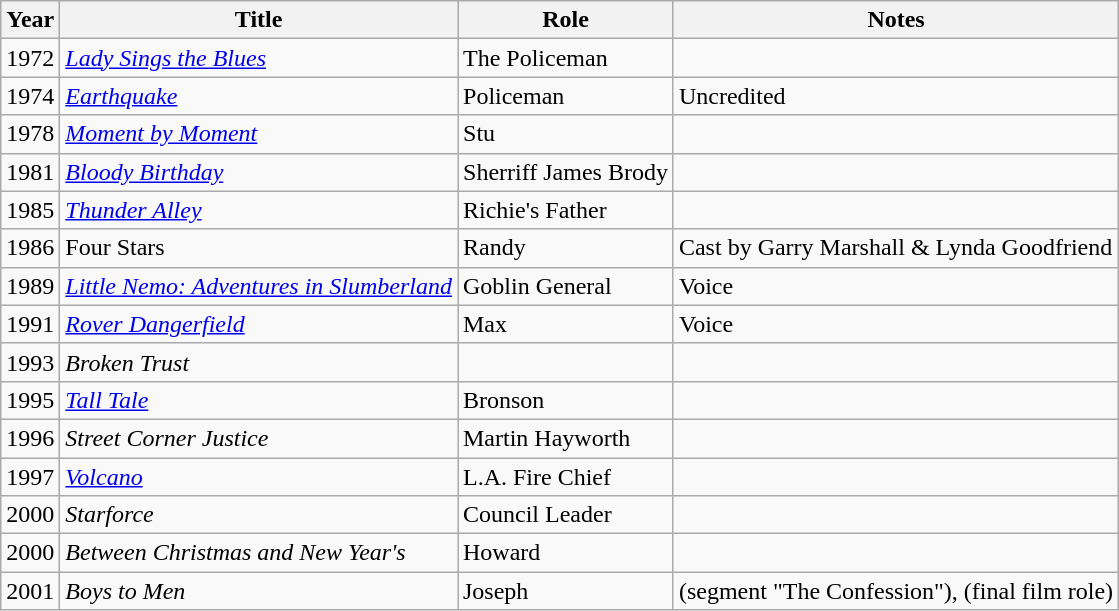<table class="wikitable">
<tr>
<th>Year</th>
<th>Title</th>
<th>Role</th>
<th>Notes</th>
</tr>
<tr>
<td>1972</td>
<td><em><a href='#'>Lady Sings the Blues</a></em></td>
<td>The Policeman</td>
<td></td>
</tr>
<tr>
<td>1974</td>
<td><em><a href='#'>Earthquake</a></em></td>
<td>Policeman</td>
<td>Uncredited</td>
</tr>
<tr>
<td>1978</td>
<td><em><a href='#'>Moment by Moment</a></em></td>
<td>Stu</td>
<td></td>
</tr>
<tr>
<td>1981</td>
<td><em><a href='#'>Bloody Birthday</a></em></td>
<td>Sherriff James Brody</td>
<td></td>
</tr>
<tr>
<td>1985</td>
<td><em><a href='#'>Thunder Alley</a></em></td>
<td>Richie's Father</td>
<td></td>
</tr>
<tr>
<td>1986</td>
<td>Four Stars</td>
<td>Randy</td>
<td>Cast by Garry Marshall & Lynda Goodfriend</td>
</tr>
<tr>
<td>1989</td>
<td><em><a href='#'>Little Nemo: Adventures in Slumberland</a></em></td>
<td>Goblin General</td>
<td>Voice</td>
</tr>
<tr>
<td>1991</td>
<td><em><a href='#'>Rover Dangerfield</a></em></td>
<td>Max</td>
<td>Voice</td>
</tr>
<tr>
<td>1993</td>
<td><em>Broken Trust</em></td>
<td></td>
<td></td>
</tr>
<tr>
<td>1995</td>
<td><em><a href='#'>Tall Tale</a></em></td>
<td>Bronson</td>
<td></td>
</tr>
<tr>
<td>1996</td>
<td><em>Street Corner Justice</em></td>
<td>Martin Hayworth</td>
<td></td>
</tr>
<tr>
<td>1997</td>
<td><em><a href='#'>Volcano</a></em></td>
<td>L.A. Fire Chief</td>
<td></td>
</tr>
<tr>
<td>2000</td>
<td><em>Starforce</em></td>
<td>Council Leader</td>
<td></td>
</tr>
<tr>
<td>2000</td>
<td><em>Between Christmas and New Year's</em></td>
<td>Howard</td>
<td></td>
</tr>
<tr>
<td>2001</td>
<td><em>Boys to Men</em></td>
<td>Joseph</td>
<td>(segment "The Confession"), (final film role)</td>
</tr>
</table>
